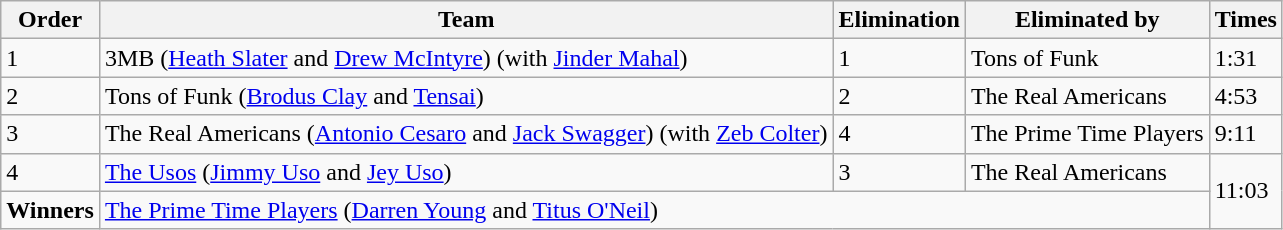<table class="wikitable" border="1">
<tr>
<th>Order</th>
<th>Team</th>
<th>Elimination</th>
<th>Eliminated by</th>
<th>Times</th>
</tr>
<tr>
<td>1</td>
<td>3MB (<a href='#'>Heath Slater</a> and <a href='#'>Drew McIntyre</a>) (with <a href='#'>Jinder Mahal</a>)</td>
<td>1</td>
<td>Tons of Funk</td>
<td>1:31</td>
</tr>
<tr>
<td>2</td>
<td>Tons of Funk (<a href='#'>Brodus Clay</a> and <a href='#'>Tensai</a>)</td>
<td>2</td>
<td>The Real Americans</td>
<td>4:53</td>
</tr>
<tr>
<td>3</td>
<td>The Real Americans (<a href='#'>Antonio Cesaro</a> and <a href='#'>Jack Swagger</a>) (with <a href='#'>Zeb Colter</a>)</td>
<td>4</td>
<td>The Prime Time Players</td>
<td>9:11</td>
</tr>
<tr>
<td>4</td>
<td><a href='#'>The Usos</a> (<a href='#'>Jimmy Uso</a> and <a href='#'>Jey Uso</a>)</td>
<td>3</td>
<td>The Real Americans</td>
<td rowspan=2>11:03</td>
</tr>
<tr>
<td><strong>Winners</strong></td>
<td colspan=3><a href='#'>The Prime Time Players</a> (<a href='#'>Darren Young</a> and <a href='#'>Titus O'Neil</a>)</td>
</tr>
</table>
